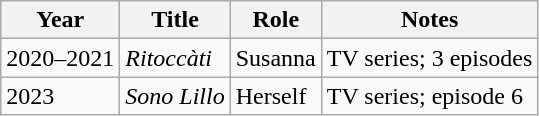<table class="wikitable sortable">
<tr>
<th>Year</th>
<th>Title</th>
<th>Role</th>
<th class="unsortable">Notes</th>
</tr>
<tr>
<td>2020–2021</td>
<td><em>Ritoccàti</em></td>
<td>Susanna</td>
<td>TV series; 3 episodes</td>
</tr>
<tr>
<td>2023</td>
<td><em>Sono Lillo</em></td>
<td>Herself</td>
<td>TV series; episode 6</td>
</tr>
</table>
